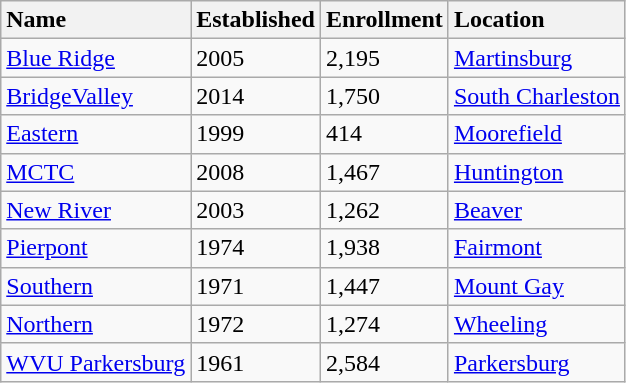<table class="wikitable sortable floatright">
<tr>
<th style="text-align: left;" scope="col">Name</th>
<th style="text-align: left;" scope="col">Established</th>
<th style="text-align: left;" scope="col">Enrollment</th>
<th style="text-align: left;" scope="col">Location</th>
</tr>
<tr>
<td><a href='#'>Blue Ridge</a></td>
<td>2005</td>
<td>2,195</td>
<td><a href='#'>Martinsburg</a></td>
</tr>
<tr>
<td><a href='#'>BridgeValley</a></td>
<td>2014</td>
<td>1,750</td>
<td><a href='#'>South Charleston</a></td>
</tr>
<tr>
<td><a href='#'>Eastern</a></td>
<td>1999</td>
<td>414</td>
<td><a href='#'>Moorefield</a></td>
</tr>
<tr>
<td><a href='#'>MCTC</a></td>
<td>2008</td>
<td>1,467</td>
<td><a href='#'>Huntington</a></td>
</tr>
<tr>
<td><a href='#'>New River</a></td>
<td>2003</td>
<td>1,262</td>
<td><a href='#'>Beaver</a></td>
</tr>
<tr>
<td><a href='#'>Pierpont</a></td>
<td>1974</td>
<td>1,938</td>
<td><a href='#'>Fairmont</a></td>
</tr>
<tr>
<td><a href='#'>Southern</a></td>
<td>1971</td>
<td>1,447</td>
<td><a href='#'>Mount Gay</a></td>
</tr>
<tr>
<td><a href='#'>Northern</a></td>
<td>1972</td>
<td>1,274</td>
<td><a href='#'>Wheeling</a></td>
</tr>
<tr>
<td><a href='#'>WVU Parkersburg</a></td>
<td>1961</td>
<td>2,584</td>
<td><a href='#'>Parkersburg</a></td>
</tr>
</table>
